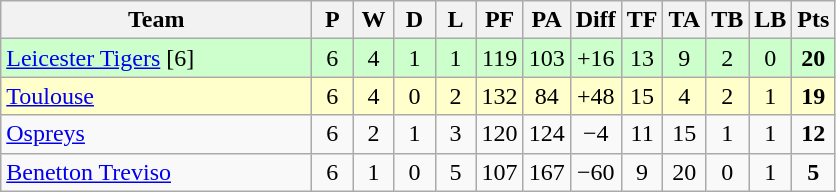<table class="wikitable" style="text-align: center;">
<tr>
<th style="width:200px;">Team</th>
<th width="20">P</th>
<th width="20">W</th>
<th width="20">D</th>
<th width="20">L</th>
<th width="20">PF</th>
<th width="20">PA</th>
<th width="20">Diff</th>
<th width="20">TF</th>
<th width="20">TA</th>
<th width="20">TB</th>
<th width="20">LB</th>
<th width="20">Pts</th>
</tr>
<tr bgcolor="#ccffcc">
<td align=left> <a href='#'>Leicester Tigers</a> [6]</td>
<td>6</td>
<td>4</td>
<td>1</td>
<td>1</td>
<td>119</td>
<td>103</td>
<td>+16</td>
<td>13</td>
<td>9</td>
<td>2</td>
<td>0</td>
<td><strong>20</strong></td>
</tr>
<tr bgcolor="#ffffcc">
<td align=left> <a href='#'>Toulouse</a></td>
<td>6</td>
<td>4</td>
<td>0</td>
<td>2</td>
<td>132</td>
<td>84</td>
<td>+48</td>
<td>15</td>
<td>4</td>
<td>2</td>
<td>1</td>
<td><strong>19</strong></td>
</tr>
<tr>
<td align=left> <a href='#'>Ospreys</a></td>
<td>6</td>
<td>2</td>
<td>1</td>
<td>3</td>
<td>120</td>
<td>124</td>
<td>−4</td>
<td>11</td>
<td>15</td>
<td>1</td>
<td>1</td>
<td><strong>12</strong></td>
</tr>
<tr>
<td align=left> <a href='#'>Benetton Treviso</a></td>
<td>6</td>
<td>1</td>
<td>0</td>
<td>5</td>
<td>107</td>
<td>167</td>
<td>−60</td>
<td>9</td>
<td>20</td>
<td>0</td>
<td>1</td>
<td><strong>5</strong></td>
</tr>
</table>
